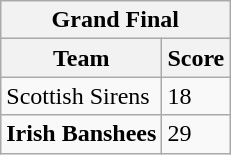<table class="wikitable">
<tr>
<th colspan="2">Grand Final</th>
</tr>
<tr>
<th>Team</th>
<th>Score</th>
</tr>
<tr>
<td>Scottish Sirens</td>
<td>18</td>
</tr>
<tr>
<td><strong>Irish Banshees</strong></td>
<td>29</td>
</tr>
</table>
